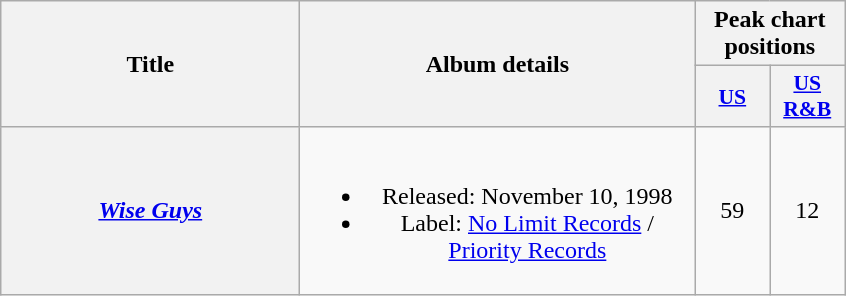<table class="wikitable plainrowheaders" style="text-align:center;">
<tr>
<th scope="col" rowspan="2" style="width:12em;">Title</th>
<th scope="col" rowspan="2" style="width:16em;">Album details</th>
<th scope="col" colspan="2">Peak chart positions</th>
</tr>
<tr>
<th scope="col" style="width:3em;font-size:90%;"><a href='#'>US</a></th>
<th scope="col" style="width:3em;font-size:90%;"><a href='#'>US R&B</a></th>
</tr>
<tr>
<th scope="row"><em><a href='#'>Wise Guys</a></em></th>
<td><br><ul><li>Released: November 10, 1998</li><li>Label: <a href='#'>No Limit Records</a> / <a href='#'>Priority Records</a></li></ul></td>
<td>59</td>
<td>12</td>
</tr>
</table>
